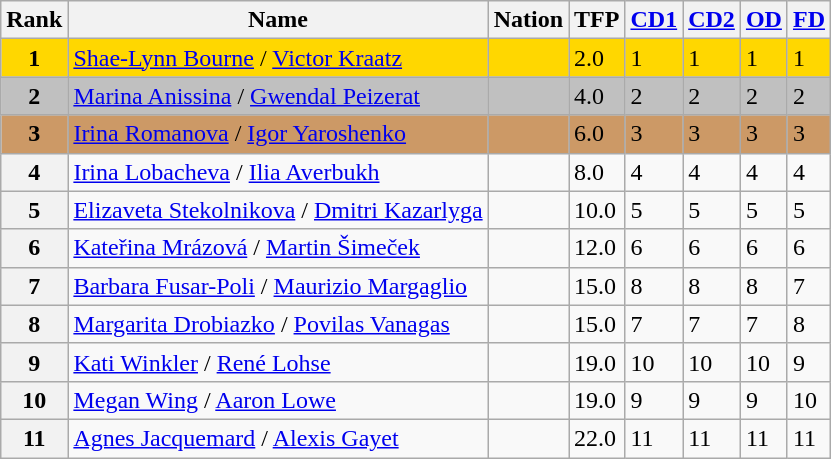<table class="wikitable sortable">
<tr>
<th>Rank</th>
<th>Name</th>
<th>Nation</th>
<th>TFP</th>
<th><a href='#'>CD1</a></th>
<th><a href='#'>CD2</a></th>
<th><a href='#'>OD</a></th>
<th><a href='#'>FD</a></th>
</tr>
<tr bgcolor="gold">
<td align="center"><strong>1</strong></td>
<td><a href='#'>Shae-Lynn Bourne</a> / <a href='#'>Victor Kraatz</a></td>
<td></td>
<td>2.0</td>
<td>1</td>
<td>1</td>
<td>1</td>
<td>1</td>
</tr>
<tr bgcolor="silver">
<td align="center"><strong>2</strong></td>
<td><a href='#'>Marina Anissina</a> / <a href='#'>Gwendal Peizerat</a></td>
<td></td>
<td>4.0</td>
<td>2</td>
<td>2</td>
<td>2</td>
<td>2</td>
</tr>
<tr bgcolor="cc9966">
<td align="center"><strong>3</strong></td>
<td><a href='#'>Irina Romanova</a> / <a href='#'>Igor Yaroshenko</a></td>
<td></td>
<td>6.0</td>
<td>3</td>
<td>3</td>
<td>3</td>
<td>3</td>
</tr>
<tr>
<th>4</th>
<td><a href='#'>Irina Lobacheva</a> / <a href='#'>Ilia Averbukh</a></td>
<td></td>
<td>8.0</td>
<td>4</td>
<td>4</td>
<td>4</td>
<td>4</td>
</tr>
<tr>
<th>5</th>
<td><a href='#'>Elizaveta Stekolnikova</a> / <a href='#'>Dmitri Kazarlyga</a></td>
<td></td>
<td>10.0</td>
<td>5</td>
<td>5</td>
<td>5</td>
<td>5</td>
</tr>
<tr>
<th>6</th>
<td><a href='#'>Kateřina Mrázová</a> / <a href='#'>Martin Šimeček</a></td>
<td></td>
<td>12.0</td>
<td>6</td>
<td>6</td>
<td>6</td>
<td>6</td>
</tr>
<tr>
<th>7</th>
<td><a href='#'>Barbara Fusar-Poli</a> / <a href='#'>Maurizio Margaglio</a></td>
<td></td>
<td>15.0</td>
<td>8</td>
<td>8</td>
<td>8</td>
<td>7</td>
</tr>
<tr>
<th>8</th>
<td><a href='#'>Margarita Drobiazko</a> / <a href='#'>Povilas Vanagas</a></td>
<td></td>
<td>15.0</td>
<td>7</td>
<td>7</td>
<td>7</td>
<td>8</td>
</tr>
<tr>
<th>9</th>
<td><a href='#'>Kati Winkler</a> / <a href='#'>René Lohse</a></td>
<td></td>
<td>19.0</td>
<td>10</td>
<td>10</td>
<td>10</td>
<td>9</td>
</tr>
<tr>
<th>10</th>
<td><a href='#'>Megan Wing</a> / <a href='#'>Aaron Lowe</a></td>
<td></td>
<td>19.0</td>
<td>9</td>
<td>9</td>
<td>9</td>
<td>10</td>
</tr>
<tr>
<th>11</th>
<td><a href='#'>Agnes Jacquemard</a> / <a href='#'>Alexis Gayet</a></td>
<td></td>
<td>22.0</td>
<td>11</td>
<td>11</td>
<td>11</td>
<td>11</td>
</tr>
</table>
